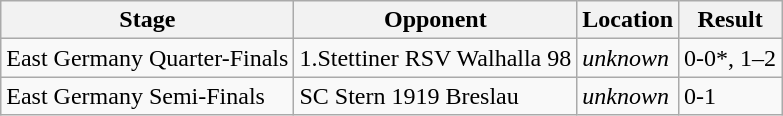<table class="wikitable">
<tr>
<th>Stage</th>
<th>Opponent</th>
<th>Location</th>
<th>Result</th>
</tr>
<tr>
<td>East Germany Quarter-Finals</td>
<td>1.Stettiner RSV Walhalla 98</td>
<td><em>unknown</em></td>
<td>0-0*, 1–2</td>
</tr>
<tr>
<td>East Germany Semi-Finals</td>
<td>SC Stern 1919 Breslau</td>
<td><em>unknown</em></td>
<td>0-1</td>
</tr>
</table>
